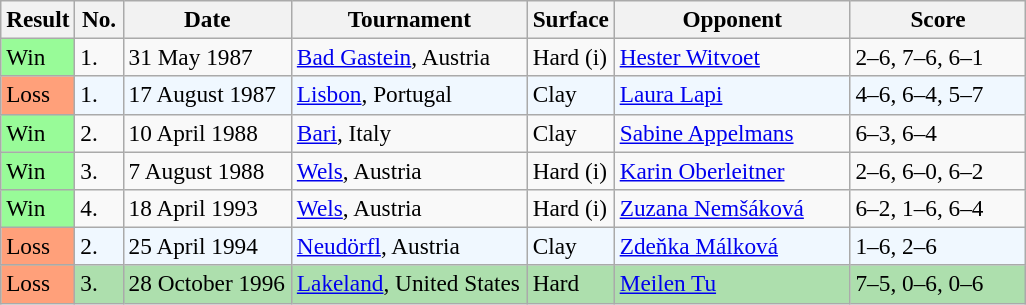<table class="sortable wikitable" style="font-size:97%;">
<tr>
<th>Result</th>
<th style="width:25px">No.</th>
<th style="width:105px">Date</th>
<th style="width:150px">Tournament</th>
<th style="width:50px">Surface</th>
<th style="width:150px">Opponent</th>
<th style="width:110px" class="unsortable">Score</th>
</tr>
<tr>
<td style="background:#98fb98;">Win</td>
<td>1.</td>
<td>31 May 1987</td>
<td><a href='#'>Bad Gastein</a>, Austria</td>
<td>Hard (i)</td>
<td> <a href='#'>Hester Witvoet</a></td>
<td>2–6, 7–6, 6–1</td>
</tr>
<tr style="background:#f0f8ff;">
<td style="background:#ffa07a;">Loss</td>
<td>1.</td>
<td>17 August 1987</td>
<td><a href='#'>Lisbon</a>, Portugal</td>
<td>Clay</td>
<td> <a href='#'>Laura Lapi</a></td>
<td>4–6, 6–4, 5–7</td>
</tr>
<tr>
<td style="background:#98fb98;">Win</td>
<td>2.</td>
<td>10 April 1988</td>
<td><a href='#'>Bari</a>, Italy</td>
<td>Clay</td>
<td> <a href='#'>Sabine Appelmans</a></td>
<td>6–3, 6–4</td>
</tr>
<tr>
<td style="background:#98fb98;">Win</td>
<td>3.</td>
<td>7 August 1988</td>
<td><a href='#'>Wels</a>, Austria</td>
<td>Hard (i)</td>
<td> <a href='#'>Karin Oberleitner</a></td>
<td>2–6, 6–0, 6–2</td>
</tr>
<tr>
<td style="background:#98fb98;">Win</td>
<td>4.</td>
<td>18 April 1993</td>
<td><a href='#'>Wels</a>, Austria</td>
<td>Hard (i)</td>
<td> <a href='#'>Zuzana Nemšáková</a></td>
<td>6–2, 1–6, 6–4</td>
</tr>
<tr style="background:#f0f8ff;">
<td style="background:#ffa07a;">Loss</td>
<td>2.</td>
<td>25 April 1994</td>
<td><a href='#'>Neudörfl</a>, Austria</td>
<td>Clay</td>
<td> <a href='#'>Zdeňka Málková</a></td>
<td>1–6, 2–6</td>
</tr>
<tr style="background:#addfad;">
<td style="background:#ffa07a;">Loss</td>
<td>3.</td>
<td>28 October 1996</td>
<td><a href='#'>Lakeland</a>, United States</td>
<td>Hard</td>
<td> <a href='#'>Meilen Tu</a></td>
<td>7–5, 0–6, 0–6</td>
</tr>
</table>
